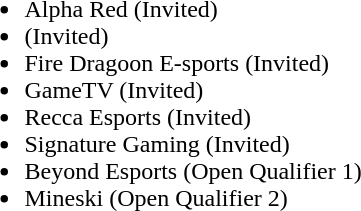<table cellspacing="20">
<tr>
<td valign="top" width="1000px"><br><ul><li>Alpha Red (Invited)</li><li> (Invited)</li><li>Fire Dragoon E-sports (Invited)</li><li>GameTV (Invited)</li><li>Recca Esports (Invited)</li><li>Signature Gaming (Invited)</li><li>Beyond Esports (Open Qualifier 1)</li><li>Mineski (Open Qualifier 2)</li></ul></td>
</tr>
<tr>
</tr>
</table>
